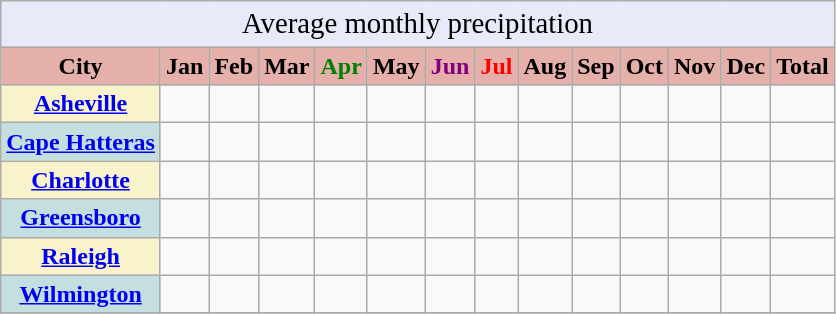<table class="wikitable mw-collapsible mw-collapsed" "text-align:center;font-size:90%;"|>
<tr>
<td colspan="14" style="text-align:center;font-size:120%;background:#E8EAFA;">Average monthly precipitation</td>
</tr>
<tr>
<th style="background: #E5AFAA; color: #000000" height="17">City</th>
<th style="background: #E5AFAA; color:black;">Jan</th>
<th style="background: #E5AFAA; color:black;">Feb</th>
<th style="background: #E5AFAA; color:black;">Mar</th>
<th style="background: #E5AFAA; color:green;">Apr</th>
<th style="background: #E5AFAA; color:bronze;">May</th>
<th style="background: #E5AFAA; color:purple;">Jun</th>
<th style="background: #E5AFAA; color:red;">Jul</th>
<th style="background: #E5AFAA; color:black;">Aug</th>
<th style="background: #E5AFAA; color:black;">Sep</th>
<th style="background: #E5AFAA; color:black;">Oct</th>
<th style="background: #E5AFAA; color:black;">Nov</th>
<th style="background: #E5AFAA; color:black;">Dec</th>
<th style="background: #E5AFAA; color:black;">Total</th>
</tr>
<tr>
<th style="background: #F8F3CA; color:black;" height="16;"><a href='#'>Asheville</a></th>
<td style="text-align:center;font-size:90%;" background: #F8F3CA; color:black;"></td>
<td style="text-align:center;font-size:90%;" background: #F8F3CA; color:black;"></td>
<td style="text-align:center;font-size:90%;" background: #F8F3CA; color:black;"></td>
<td style="text-align:center;font-size:90%;" background: #F8F3CA; color:black;"></td>
<td style="text-align:center;font-size:90%;" background: #F8F3CA; color:black;"></td>
<td style="text-align:center;font-size:90%;" background: #F8F3CA; color:black;"></td>
<td style="text-align:center;font-size:90%;" background: #F8F3CA; color:black;"></td>
<td style="text-align:center;font-size:90%;" background: #F8F3CA; color:black;"></td>
<td style="text-align:center;font-size:90%;" background: #F8F3CA; color:black;"></td>
<td style="text-align:center;font-size:90%;" background: #F8F3CA; color:black;"></td>
<td style="text-align:center;font-size:90%;" background: #F8F3CA; color:black;"></td>
<td style="text-align:center;font-size:90%;" background: #F8F3CA; color:black;"></td>
<td style="text-align:center;font-size:90%;" background: #F8F3CA; color:black;"></td>
</tr>
<tr>
<th style="background: #C5DFE1; color:black;" height="16;"><a href='#'>Cape Hatteras</a></th>
<td style="text-align:center;font-size:90%;" background: #C5DFE1; color:black;"></td>
<td style="text-align:center;font-size:90%;" background: #C5DFE1; color:black;"></td>
<td style="text-align:center;font-size:90%;" background: #C5DFE1; color:black;"></td>
<td style="text-align:center;font-size:90%;" background: #C5DFE1; color:black;"></td>
<td style="text-align:center;font-size:90%;" background: #C5DFE1; color:black;"></td>
<td style="text-align:center;font-size:90%;" background: #C5DFE1; color:black;"></td>
<td style="text-align:center;font-size:90%;" background: #C5DFE1; color:black;"></td>
<td style="text-align:center;font-size:90%;" background: #C5DFE1; color:black;"></td>
<td style="text-align:center;font-size:90%;" background: #C5DFE1; color:black;"></td>
<td style="text-align:center;font-size:90%;" background: #C5DFE1; color:black;"></td>
<td style="text-align:center;font-size:90%;" background: #C5DFE1; color:black;"></td>
<td style="text-align:center;font-size:90%;" background: #C5DFE1; color:black;"></td>
<td style="text-align:center;font-size:90%;" background: #C5DFE1; color:black;"></td>
</tr>
<tr>
<th style="background: #F8F3CA; color:black;" height="16;"><a href='#'>Charlotte</a></th>
<td style="text-align:center;font-size:90%;" background: #F8F3CA; color:black;"></td>
<td style="text-align:center;font-size:90%;" background: #F8F3CA; color:black;"></td>
<td style="text-align:center;font-size:90%;" background: #F8F3CA; color:black;"></td>
<td style="text-align:center;font-size:90%;" background: #F8F3CA; color:black;"></td>
<td style="text-align:center;font-size:90%;" background: #F8F3CA; color:black;"></td>
<td style="text-align:center;font-size:90%;" background: #F8F3CA; color:black;"></td>
<td style="text-align:center;font-size:90%;" background: #F8F3CA; color:black;"></td>
<td style="text-align:center;font-size:90%;" background: #F8F3CA; color:black;"></td>
<td style="text-align:center;font-size:90%;" background: #F8F3CA; color:black;"></td>
<td style="text-align:center;font-size:90%;" background: #F8F3CA; color:black;"></td>
<td style="text-align:center;font-size:90%;" background: #F8F3CA; color:black;"></td>
<td style="text-align:center;font-size:90%;" background: #F8F3CA; color:black;"></td>
<td style="text-align:center;font-size:90%;" background: #F8F3CA; color:black;"></td>
</tr>
<tr>
<th style="background: #C5DFE1; color:black;" height="16;"><a href='#'>Greensboro</a></th>
<td style="text-align:center;font-size:90%;" background: #C5DFE1; color:black;"></td>
<td style="text-align:center;font-size:90%;" background: #C5DFE1; color:black;"></td>
<td style="text-align:center;font-size:90%;" background: #C5DFE1; color:black;"></td>
<td style="text-align:center;font-size:90%;" background: #C5DFE1; color:black;"></td>
<td style="text-align:center;font-size:90%;" background: #C5DFE1; color:black;"></td>
<td style="text-align:center;font-size:90%;" background: #C5DFE1; color:black;"></td>
<td style="text-align:center;font-size:90%;" background: #C5DFE1; color:black;"></td>
<td style="text-align:center;font-size:90%;" background: #C5DFE1; color:black;"></td>
<td style="text-align:center;font-size:90%;" background: #C5DFE1; color:black;"></td>
<td style="text-align:center;font-size:90%;" background: #C5DFE1; color:black;"></td>
<td style="text-align:center;font-size:90%;" background: #C5DFE1; color:black;"></td>
<td style="text-align:center;font-size:90%;" background: #C5DFE1; color:black;"></td>
<td style="text-align:center;font-size:90%;" background: #C5DFE1; color:black;"></td>
</tr>
<tr>
<th style="background: #F8F3CA; color:black;" height="16;"><a href='#'>Raleigh</a></th>
<td style="text-align:center;font-size:90%;" background: #F8F3CA; color:black;"></td>
<td style="text-align:center;font-size:90%;" background: #F8F3CA; color:black;"></td>
<td style="text-align:center;font-size:90%;" background: #F8F3CA; color:black;"></td>
<td style="text-align:center;font-size:90%;" background: #F8F3CA; color:black;"></td>
<td style="text-align:center;font-size:90%;" background: #F8F3CA; color:black;"></td>
<td style="text-align:center;font-size:90%;" background: #F8F3CA; color:black;"></td>
<td style="text-align:center;font-size:90%;" background: #F8F3CA; color:black;"></td>
<td style="text-align:center;font-size:90%;" background: #F8F3CA; color:black;"></td>
<td style="text-align:center;font-size:90%;" background: #F8F3CA; color:black;"></td>
<td style="text-align:center;font-size:90%;" background: #F8F3CA; color:black;"></td>
<td style="text-align:center;font-size:90%;" background: #F8F3CA; color:black;"></td>
<td style="text-align:center;font-size:90%;" background: #F8F3CA; color:black;"></td>
<td style="text-align:center;font-size:90%;" background: #F8F3CA; color:black;"></td>
</tr>
<tr>
<th style="background: #C5DFE1; color:black;" height="16;"><a href='#'>Wilmington</a></th>
<td style="text-align:center;font-size:90%;" background: #C5DFE1; color:black;"></td>
<td style="text-align:center;font-size:90%;" background: #C5DFE1; color:black;"></td>
<td style="text-align:center;font-size:90%;" background: #C5DFE1; color:black;"></td>
<td style="text-align:center;font-size:90%;" background: #C5DFE1; color:black;"></td>
<td style="text-align:center;font-size:90%;" background: #C5DFE1; color:black;"></td>
<td style="text-align:center;font-size:90%;" background: #C5DFE1; color:black;"></td>
<td style="text-align:center;font-size:90%;" background: #C5DFE1; color:black;"></td>
<td style="text-align:center;font-size:90%;" background: #C5DFE1; color:black;"></td>
<td style="text-align:center;font-size:90%;" background: #C5DFE1; color:black;"></td>
<td style="text-align:center;font-size:90%;" background: #C5DFE1; color:black;"></td>
<td style="text-align:center;font-size:90%;" background: #C5DFE1; color:black;"></td>
<td style="text-align:center;font-size:90%;" background: #C5DFE1; color:black;"></td>
<td style="text-align:center;font-size:90%;" background: #C5DFE1; color:black;"></td>
</tr>
<tr>
</tr>
</table>
